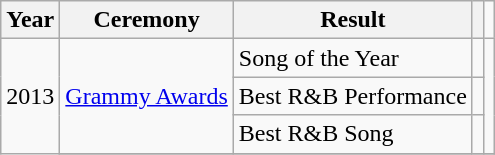<table class="wikitable sortable plainrowheaders">
<tr>
<th scope="col">Year</th>
<th scope="col">Ceremony</th>
<th scope="col">Result</th>
<th scope""col" class="unsortable"></th>
</tr>
<tr>
<td rowspan="4">2013</td>
<td rowspan="3"><a href='#'>Grammy Awards</a></td>
<td>Song of the Year</td>
<td></td>
<td style="text-align:center;" rowspan="3"><br></td>
</tr>
<tr>
<td>Best R&B Performance</td>
<td></td>
</tr>
<tr>
<td>Best R&B Song</td>
<td></td>
</tr>
<tr>
</tr>
</table>
